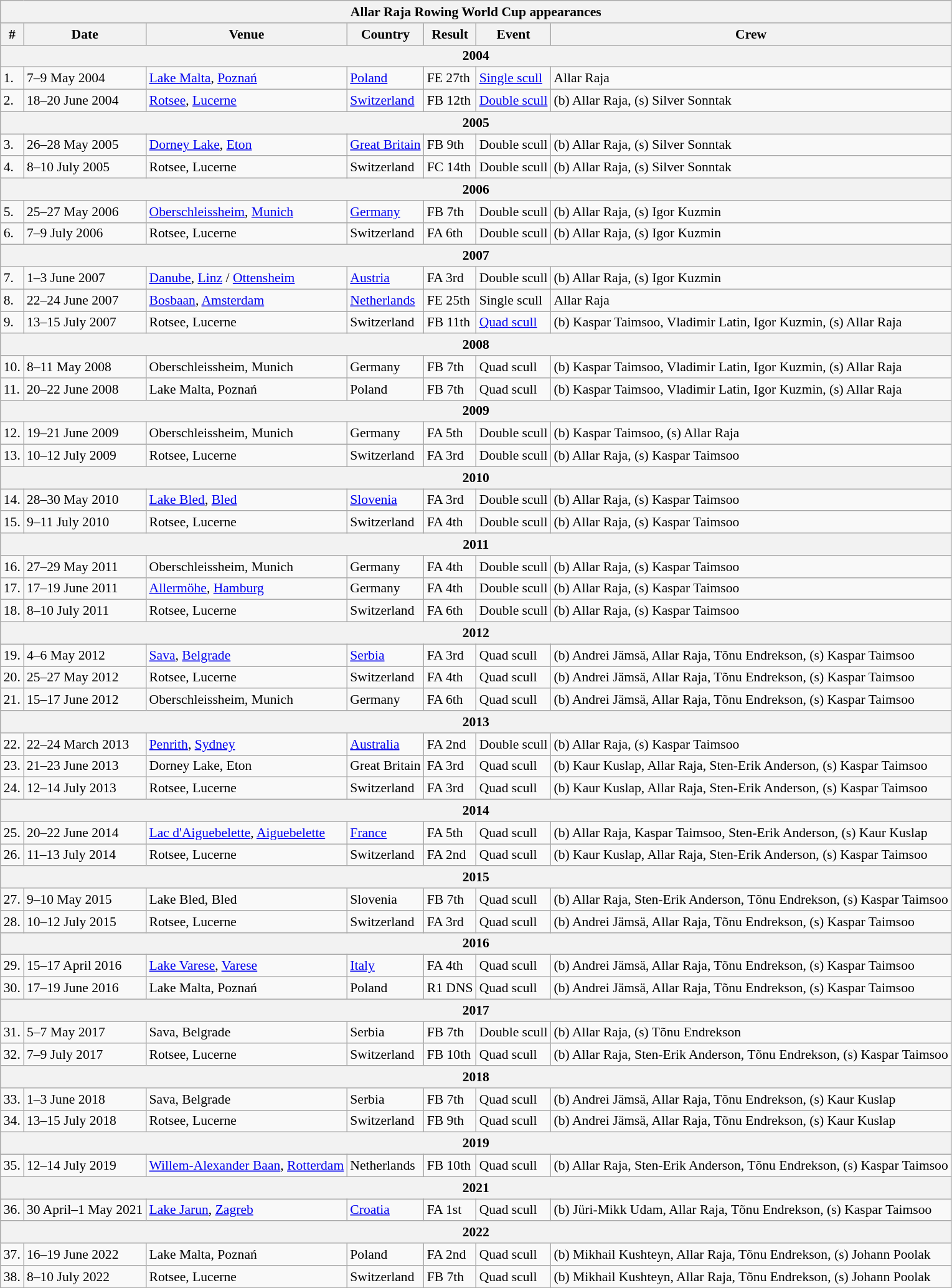<table class="wikitable collapsible collapsed" style="font-size:90%">
<tr>
<th colspan="7"><strong>Allar Raja Rowing World Cup appearances</strong></th>
</tr>
<tr>
<th>#</th>
<th>Date</th>
<th>Venue</th>
<th>Country</th>
<th>Result</th>
<th>Event</th>
<th>Crew</th>
</tr>
<tr>
<th colspan="7"><strong>2004</strong></th>
</tr>
<tr>
<td>1.</td>
<td>7–9 May 2004</td>
<td><a href='#'>Lake Malta</a>, <a href='#'>Poznań</a></td>
<td> <a href='#'>Poland</a></td>
<td>FE 27th</td>
<td><a href='#'>Single scull</a></td>
<td>Allar Raja</td>
</tr>
<tr>
<td>2.</td>
<td>18–20 June 2004</td>
<td><a href='#'>Rotsee</a>, <a href='#'>Lucerne</a></td>
<td> <a href='#'>Switzerland</a></td>
<td>FB 12th</td>
<td><a href='#'>Double scull</a></td>
<td>(b) Allar Raja, (s) Silver Sonntak</td>
</tr>
<tr>
<th colspan="7"><strong>2005</strong></th>
</tr>
<tr>
<td>3.</td>
<td>26–28 May 2005</td>
<td><a href='#'>Dorney Lake</a>, <a href='#'>Eton</a></td>
<td> <a href='#'>Great Britain</a></td>
<td>FB 9th</td>
<td>Double scull</td>
<td>(b) Allar Raja, (s) Silver Sonntak</td>
</tr>
<tr>
<td>4.</td>
<td>8–10 July 2005</td>
<td>Rotsee, Lucerne</td>
<td> Switzerland</td>
<td>FC 14th</td>
<td>Double scull</td>
<td>(b) Allar Raja, (s) Silver Sonntak</td>
</tr>
<tr>
<th colspan="7"><strong>2006</strong></th>
</tr>
<tr>
<td>5.</td>
<td>25–27 May 2006</td>
<td><a href='#'>Oberschleissheim</a>, <a href='#'>Munich</a></td>
<td> <a href='#'>Germany</a></td>
<td>FB 7th</td>
<td>Double scull</td>
<td>(b) Allar Raja, (s) Igor Kuzmin</td>
</tr>
<tr>
<td>6.</td>
<td>7–9 July 2006</td>
<td>Rotsee, Lucerne</td>
<td> Switzerland</td>
<td>FA 6th</td>
<td>Double scull</td>
<td>(b) Allar Raja, (s) Igor Kuzmin</td>
</tr>
<tr>
<th colspan="7"><strong>2007</strong></th>
</tr>
<tr>
<td>7.</td>
<td>1–3 June 2007</td>
<td><a href='#'>Danube</a>, <a href='#'>Linz</a> / <a href='#'>Ottensheim</a></td>
<td> <a href='#'>Austria</a></td>
<td>FA 3rd </td>
<td>Double scull</td>
<td>(b) Allar Raja, (s) Igor Kuzmin</td>
</tr>
<tr>
<td>8.</td>
<td>22–24 June 2007</td>
<td><a href='#'>Bosbaan</a>, <a href='#'>Amsterdam</a></td>
<td> <a href='#'>Netherlands</a></td>
<td>FE 25th</td>
<td>Single scull</td>
<td>Allar Raja</td>
</tr>
<tr>
<td>9.</td>
<td>13–15 July 2007</td>
<td>Rotsee, Lucerne</td>
<td> Switzerland</td>
<td>FB 11th</td>
<td><a href='#'>Quad scull</a></td>
<td>(b) Kaspar Taimsoo, Vladimir Latin, Igor Kuzmin, (s) Allar Raja</td>
</tr>
<tr>
<th colspan="7"><strong>2008</strong></th>
</tr>
<tr>
<td>10.</td>
<td>8–11 May 2008</td>
<td>Oberschleissheim, Munich</td>
<td> Germany</td>
<td>FB 7th</td>
<td>Quad scull</td>
<td>(b) Kaspar Taimsoo, Vladimir Latin, Igor Kuzmin, (s) Allar Raja</td>
</tr>
<tr>
<td>11.</td>
<td>20–22 June 2008</td>
<td>Lake Malta, Poznań</td>
<td> Poland</td>
<td>FB 7th</td>
<td>Quad scull</td>
<td>(b) Kaspar Taimsoo, Vladimir Latin, Igor Kuzmin, (s) Allar Raja</td>
</tr>
<tr>
<th colspan="7"><strong>2009</strong></th>
</tr>
<tr>
<td>12.</td>
<td>19–21 June 2009</td>
<td>Oberschleissheim, Munich</td>
<td> Germany</td>
<td>FA 5th</td>
<td>Double scull</td>
<td>(b) Kaspar Taimsoo, (s) Allar Raja</td>
</tr>
<tr>
<td>13.</td>
<td>10–12 July 2009</td>
<td>Rotsee, Lucerne</td>
<td> Switzerland</td>
<td>FA 3rd </td>
<td>Double scull</td>
<td>(b) Allar Raja, (s) Kaspar Taimsoo</td>
</tr>
<tr>
<th colspan="7"><strong>2010</strong></th>
</tr>
<tr>
<td>14.</td>
<td>28–30 May 2010</td>
<td><a href='#'>Lake Bled</a>, <a href='#'>Bled</a></td>
<td> <a href='#'>Slovenia</a></td>
<td>FA 3rd </td>
<td>Double scull</td>
<td>(b) Allar Raja, (s) Kaspar Taimsoo</td>
</tr>
<tr>
<td>15.</td>
<td>9–11 July 2010</td>
<td>Rotsee, Lucerne</td>
<td> Switzerland</td>
<td>FA 4th</td>
<td>Double scull</td>
<td>(b) Allar Raja, (s) Kaspar Taimsoo</td>
</tr>
<tr>
<th colspan="7"><strong>2011</strong></th>
</tr>
<tr>
<td>16.</td>
<td>27–29 May 2011</td>
<td>Oberschleissheim, Munich</td>
<td> Germany</td>
<td>FA 4th</td>
<td>Double scull</td>
<td>(b) Allar Raja, (s) Kaspar Taimsoo</td>
</tr>
<tr>
<td>17.</td>
<td>17–19 June 2011</td>
<td><a href='#'>Allermöhe</a>, <a href='#'>Hamburg</a></td>
<td> Germany</td>
<td>FA 4th</td>
<td>Double scull</td>
<td>(b) Allar Raja, (s) Kaspar Taimsoo</td>
</tr>
<tr>
<td>18.</td>
<td>8–10 July 2011</td>
<td>Rotsee, Lucerne</td>
<td> Switzerland</td>
<td>FA 6th</td>
<td>Double scull</td>
<td>(b) Allar Raja, (s) Kaspar Taimsoo</td>
</tr>
<tr>
<th colspan="7"><strong>2012</strong></th>
</tr>
<tr>
<td>19.</td>
<td>4–6 May 2012</td>
<td><a href='#'>Sava</a>, <a href='#'>Belgrade</a></td>
<td> <a href='#'>Serbia</a></td>
<td>FA 3rd </td>
<td>Quad scull</td>
<td>(b) Andrei Jämsä, Allar Raja, Tõnu Endrekson, (s) Kaspar Taimsoo</td>
</tr>
<tr>
<td>20.</td>
<td>25–27 May 2012</td>
<td>Rotsee, Lucerne</td>
<td> Switzerland</td>
<td>FA 4th</td>
<td>Quad scull</td>
<td>(b) Andrei Jämsä, Allar Raja, Tõnu Endrekson, (s) Kaspar Taimsoo</td>
</tr>
<tr>
<td>21.</td>
<td>15–17 June 2012</td>
<td>Oberschleissheim, Munich</td>
<td> Germany</td>
<td>FA 6th</td>
<td>Quad scull</td>
<td>(b) Andrei Jämsä, Allar Raja, Tõnu Endrekson, (s) Kaspar Taimsoo</td>
</tr>
<tr>
<th colspan="7"><strong>2013</strong></th>
</tr>
<tr>
<td>22.</td>
<td>22–24 March 2013</td>
<td><a href='#'>Penrith</a>, <a href='#'>Sydney</a></td>
<td> <a href='#'>Australia</a></td>
<td>FA 2nd </td>
<td>Double scull</td>
<td>(b) Allar Raja, (s) Kaspar Taimsoo</td>
</tr>
<tr>
<td>23.</td>
<td>21–23 June 2013</td>
<td>Dorney Lake, Eton</td>
<td> Great Britain</td>
<td>FA 3rd </td>
<td>Quad scull</td>
<td>(b) Kaur Kuslap, Allar Raja, Sten-Erik Anderson, (s) Kaspar Taimsoo</td>
</tr>
<tr>
<td>24.</td>
<td>12–14 July 2013</td>
<td>Rotsee, Lucerne</td>
<td> Switzerland</td>
<td>FA 3rd </td>
<td>Quad scull</td>
<td>(b) Kaur Kuslap, Allar Raja, Sten-Erik Anderson, (s) Kaspar Taimsoo</td>
</tr>
<tr>
<th colspan="7"><strong>2014</strong></th>
</tr>
<tr>
<td>25.</td>
<td>20–22 June 2014</td>
<td><a href='#'>Lac d'Aiguebelette</a>, <a href='#'>Aiguebelette</a></td>
<td> <a href='#'>France</a></td>
<td>FA 5th</td>
<td>Quad scull</td>
<td>(b) Allar Raja, Kaspar Taimsoo, Sten-Erik Anderson, (s) Kaur Kuslap</td>
</tr>
<tr>
<td>26.</td>
<td>11–13 July 2014</td>
<td>Rotsee, Lucerne</td>
<td> Switzerland</td>
<td>FA 2nd </td>
<td>Quad scull</td>
<td>(b) Kaur Kuslap, Allar Raja, Sten-Erik Anderson, (s) Kaspar Taimsoo</td>
</tr>
<tr>
<th colspan="7"><strong>2015</strong></th>
</tr>
<tr>
<td>27.</td>
<td>9–10 May 2015</td>
<td>Lake Bled, Bled</td>
<td> Slovenia</td>
<td>FB 7th</td>
<td>Quad scull</td>
<td>(b) Allar Raja, Sten-Erik Anderson, Tõnu Endrekson, (s) Kaspar Taimsoo</td>
</tr>
<tr>
<td>28.</td>
<td>10–12 July 2015</td>
<td>Rotsee, Lucerne</td>
<td> Switzerland</td>
<td>FA 3rd </td>
<td>Quad scull</td>
<td>(b) Andrei Jämsä, Allar Raja, Tõnu Endrekson, (s) Kaspar Taimsoo</td>
</tr>
<tr>
<th colspan="7"><strong>2016</strong></th>
</tr>
<tr>
<td>29.</td>
<td>15–17 April 2016</td>
<td><a href='#'>Lake Varese</a>, <a href='#'>Varese</a></td>
<td> <a href='#'>Italy</a></td>
<td>FA 4th</td>
<td>Quad scull</td>
<td>(b) Andrei Jämsä, Allar Raja, Tõnu Endrekson, (s) Kaspar Taimsoo</td>
</tr>
<tr>
<td>30.</td>
<td>17–19 June 2016</td>
<td>Lake Malta, Poznań</td>
<td> Poland</td>
<td>R1 DNS</td>
<td>Quad scull</td>
<td>(b) Andrei Jämsä, Allar Raja, Tõnu Endrekson, (s) Kaspar Taimsoo</td>
</tr>
<tr>
<th colspan="7"><strong>2017</strong></th>
</tr>
<tr>
<td>31.</td>
<td>5–7 May 2017</td>
<td>Sava, Belgrade</td>
<td> Serbia</td>
<td>FB 7th</td>
<td>Double scull</td>
<td>(b) Allar Raja, (s) Tõnu Endrekson</td>
</tr>
<tr>
<td>32.</td>
<td>7–9 July 2017</td>
<td>Rotsee, Lucerne</td>
<td> Switzerland</td>
<td>FB 10th</td>
<td>Quad scull</td>
<td>(b) Allar Raja, Sten-Erik Anderson, Tõnu Endrekson, (s) Kaspar Taimsoo</td>
</tr>
<tr>
<th colspan="7"><strong>2018</strong></th>
</tr>
<tr>
<td>33.</td>
<td>1–3 June 2018</td>
<td>Sava, Belgrade</td>
<td> Serbia</td>
<td>FB 7th</td>
<td>Quad scull</td>
<td>(b) Andrei Jämsä, Allar Raja, Tõnu Endrekson, (s) Kaur Kuslap</td>
</tr>
<tr>
<td>34.</td>
<td>13–15 July 2018</td>
<td>Rotsee, Lucerne</td>
<td> Switzerland</td>
<td>FB 9th</td>
<td>Quad scull</td>
<td>(b) Andrei Jämsä, Allar Raja, Tõnu Endrekson, (s) Kaur Kuslap</td>
</tr>
<tr>
<th colspan="7"><strong>2019</strong></th>
</tr>
<tr>
<td>35.</td>
<td>12–14 July 2019</td>
<td><a href='#'>Willem-Alexander Baan</a>, <a href='#'>Rotterdam</a></td>
<td> Netherlands</td>
<td>FB 10th</td>
<td>Quad scull</td>
<td>(b) Allar Raja, Sten-Erik Anderson, Tõnu Endrekson, (s) Kaspar Taimsoo</td>
</tr>
<tr>
<th colspan="7"><strong>2021</strong></th>
</tr>
<tr>
<td>36.</td>
<td>30 April–1 May 2021</td>
<td><a href='#'>Lake Jarun</a>, <a href='#'>Zagreb</a></td>
<td> <a href='#'>Croatia</a></td>
<td>FA 1st </td>
<td>Quad scull</td>
<td>(b) Jüri-Mikk Udam, Allar Raja, Tõnu Endrekson, (s) Kaspar Taimsoo</td>
</tr>
<tr>
<th colspan="7"><strong>2022</strong></th>
</tr>
<tr>
<td>37.</td>
<td>16–19 June 2022</td>
<td>Lake Malta, Poznań</td>
<td> Poland</td>
<td>FA 2nd </td>
<td>Quad scull</td>
<td>(b) Mikhail Kushteyn, Allar Raja, Tõnu Endrekson, (s) Johann Poolak</td>
</tr>
<tr>
<td>38.</td>
<td>8–10 July 2022</td>
<td>Rotsee, Lucerne</td>
<td> Switzerland</td>
<td>FB 7th</td>
<td>Quad scull</td>
<td>(b) Mikhail Kushteyn, Allar Raja, Tõnu Endrekson, (s) Johann Poolak</td>
</tr>
</table>
